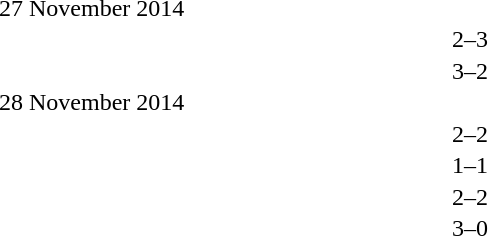<table style="width:50%;" cellspacing="1">
<tr>
<th width=25%></th>
<th width=10%></th>
<th width=25%></th>
</tr>
<tr>
<td>27 November 2014</td>
</tr>
<tr>
<td align=right></td>
<td align=center>2–3</td>
<td></td>
</tr>
<tr>
<td align=right></td>
<td align=center>3–2</td>
<td></td>
</tr>
<tr>
<td>28 November 2014</td>
</tr>
<tr>
<td align=right></td>
<td align=center>2–2</td>
<td></td>
</tr>
<tr>
<td align=right></td>
<td align=center>1–1</td>
<td></td>
</tr>
<tr>
<td align=right></td>
<td align=center>2–2</td>
<td></td>
</tr>
<tr>
<td align=right></td>
<td align=center>3–0</td>
<td></td>
</tr>
</table>
